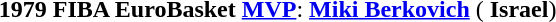<table width=95%>
<tr align=center>
<td><strong>1979 FIBA EuroBasket <a href='#'>MVP</a></strong>: <strong><a href='#'>Miki Berkovich</a></strong> ( <strong>Israel</strong>)</td>
</tr>
</table>
